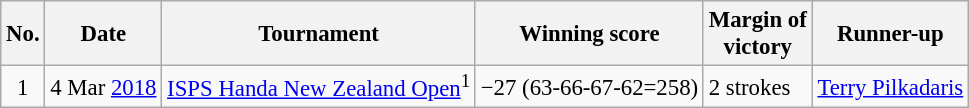<table class="wikitable" style="font-size:95%;">
<tr>
<th>No.</th>
<th>Date</th>
<th>Tournament</th>
<th>Winning score</th>
<th>Margin of<br>victory</th>
<th>Runner-up</th>
</tr>
<tr>
<td align=center>1</td>
<td align=right>4 Mar <a href='#'>2018</a></td>
<td><a href='#'>ISPS Handa New Zealand Open</a><sup>1</sup></td>
<td>−27 (63-66-67-62=258)</td>
<td>2 strokes</td>
<td> <a href='#'>Terry Pilkadaris</a></td>
</tr>
</table>
